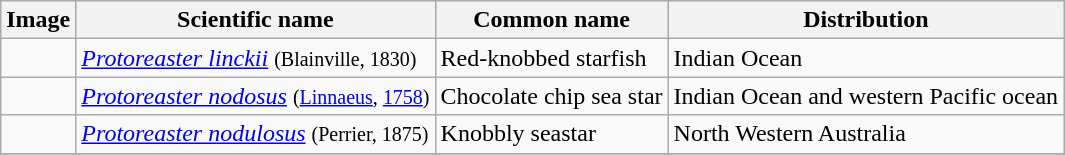<table class="wikitable">
<tr>
<th>Image</th>
<th>Scientific name</th>
<th>Common name</th>
<th>Distribution</th>
</tr>
<tr>
<td></td>
<td><em><a href='#'>Protoreaster linckii</a></em> <small>(Blainville, 1830)</small></td>
<td>Red-knobbed starfish</td>
<td>Indian Ocean</td>
</tr>
<tr>
<td></td>
<td><em><a href='#'>Protoreaster nodosus</a></em> <small>(<a href='#'>Linnaeus</a>, <a href='#'>1758</a>)</small></td>
<td>Chocolate chip sea star</td>
<td>Indian Ocean and western Pacific ocean</td>
</tr>
<tr>
<td></td>
<td><em><a href='#'>Protoreaster nodulosus</a></em> <small>(Perrier, 1875)</small></td>
<td>Knobbly seastar</td>
<td>North Western Australia</td>
</tr>
<tr>
</tr>
</table>
